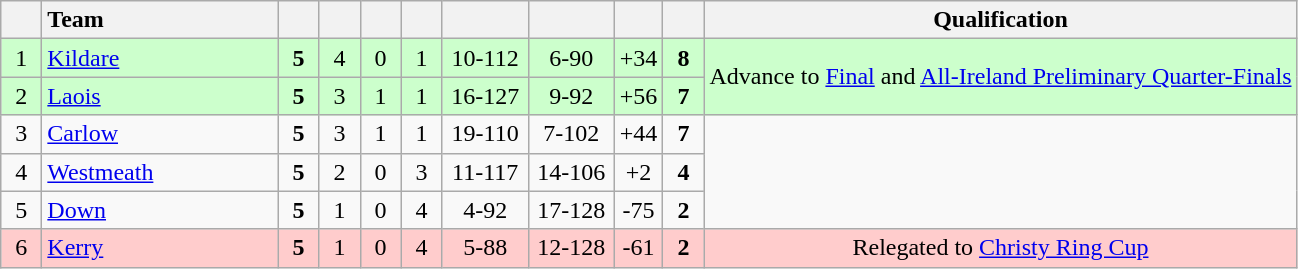<table class="wikitable" style="text-align:center">
<tr>
<th width="20"></th>
<th width="150" style="text-align:left;">Team</th>
<th width="20"></th>
<th width="20"></th>
<th width="20"></th>
<th width="20"></th>
<th width="50"></th>
<th width="50"></th>
<th width="20"></th>
<th width="20"></th>
<th>Qualification</th>
</tr>
<tr style="background:#ccffcc">
<td>1</td>
<td style="text-align:left"> <a href='#'>Kildare</a></td>
<td><strong>5</strong></td>
<td>4</td>
<td>0</td>
<td>1</td>
<td>10-112</td>
<td>6-90</td>
<td>+34</td>
<td><strong>8</strong></td>
<td rowspan="2">Advance to <a href='#'>Final</a> and <a href='#'>All-Ireland Preliminary Quarter-Finals</a></td>
</tr>
<tr style="background:#ccffcc">
<td>2</td>
<td style="text-align:left"> <a href='#'>Laois</a></td>
<td><strong>5</strong></td>
<td>3</td>
<td>1</td>
<td>1</td>
<td>16-127</td>
<td>9-92</td>
<td>+56</td>
<td><strong>7</strong></td>
</tr>
<tr>
<td>3</td>
<td style="text-align:left"> <a href='#'>Carlow</a></td>
<td><strong>5</strong></td>
<td>3</td>
<td>1</td>
<td>1</td>
<td>19-110</td>
<td>7-102</td>
<td>+44</td>
<td><strong>7</strong></td>
<td rowspan="3"></td>
</tr>
<tr>
<td>4</td>
<td style="text-align:left"> <a href='#'>Westmeath</a></td>
<td><strong>5</strong></td>
<td>2</td>
<td>0</td>
<td>3</td>
<td>11-117</td>
<td>14-106</td>
<td>+2</td>
<td><strong>4</strong></td>
</tr>
<tr>
<td>5</td>
<td style="text-align:left"> <a href='#'>Down</a></td>
<td><strong>5</strong></td>
<td>1</td>
<td>0</td>
<td>4</td>
<td>4-92</td>
<td>17-128</td>
<td>-75</td>
<td><strong>2</strong></td>
</tr>
<tr style="background:#ffcccc">
<td>6</td>
<td style="text-align:left"> <a href='#'>Kerry</a></td>
<td><strong>5</strong></td>
<td>1</td>
<td>0</td>
<td>4</td>
<td>5-88</td>
<td>12-128</td>
<td>-61</td>
<td><strong>2</strong></td>
<td>Relegated to <a href='#'>Christy Ring Cup</a></td>
</tr>
</table>
